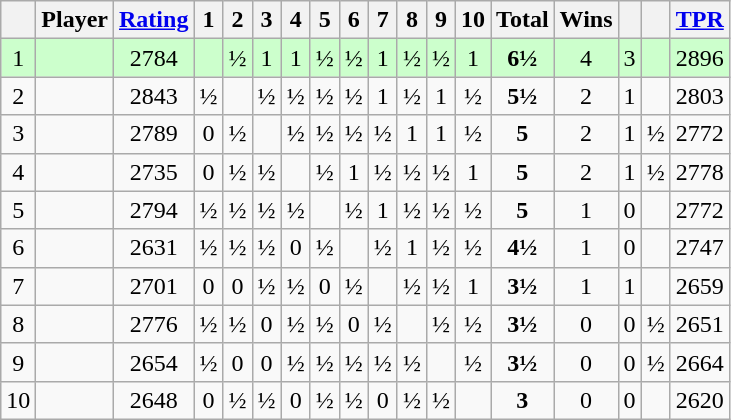<table class="wikitable" style="text-align: center;">
<tr>
<th></th>
<th>Player</th>
<th><a href='#'>Rating</a></th>
<th>1</th>
<th>2</th>
<th>3</th>
<th>4</th>
<th>5</th>
<th>6</th>
<th>7</th>
<th>8</th>
<th>9</th>
<th>10</th>
<th>Total</th>
<th>Wins</th>
<th></th>
<th></th>
<th><a href='#'>TPR</a></th>
</tr>
<tr style="background:#cfc;">
<td>1</td>
<td align=left></td>
<td>2784</td>
<td></td>
<td>½</td>
<td>1</td>
<td>1</td>
<td>½</td>
<td>½</td>
<td>1</td>
<td>½</td>
<td>½</td>
<td>1</td>
<td><strong>6½</strong></td>
<td>4</td>
<td>3</td>
<td></td>
<td>2896</td>
</tr>
<tr>
<td>2</td>
<td align=left></td>
<td>2843</td>
<td>½</td>
<td></td>
<td>½</td>
<td>½</td>
<td>½</td>
<td>½</td>
<td>1</td>
<td>½</td>
<td>1</td>
<td>½</td>
<td><strong>5½</strong></td>
<td>2</td>
<td>1</td>
<td></td>
<td>2803</td>
</tr>
<tr>
<td>3</td>
<td align=left></td>
<td>2789</td>
<td>0</td>
<td>½</td>
<td></td>
<td>½</td>
<td>½</td>
<td>½</td>
<td>½</td>
<td>1</td>
<td>1</td>
<td>½</td>
<td><strong>5</strong></td>
<td>2</td>
<td>1</td>
<td>½</td>
<td>2772</td>
</tr>
<tr>
<td>4</td>
<td align=left></td>
<td>2735</td>
<td>0</td>
<td>½</td>
<td>½</td>
<td></td>
<td>½</td>
<td>1</td>
<td>½</td>
<td>½</td>
<td>½</td>
<td>1</td>
<td><strong>5</strong></td>
<td>2</td>
<td>1</td>
<td>½</td>
<td>2778</td>
</tr>
<tr>
<td>5</td>
<td align=left></td>
<td>2794</td>
<td>½</td>
<td>½</td>
<td>½</td>
<td>½</td>
<td></td>
<td>½</td>
<td>1</td>
<td>½</td>
<td>½</td>
<td>½</td>
<td><strong>5</strong></td>
<td>1</td>
<td>0</td>
<td></td>
<td>2772</td>
</tr>
<tr>
<td>6</td>
<td align=left></td>
<td>2631</td>
<td>½</td>
<td>½</td>
<td>½</td>
<td>0</td>
<td>½</td>
<td></td>
<td>½</td>
<td>1</td>
<td>½</td>
<td>½</td>
<td><strong>4½</strong></td>
<td>1</td>
<td>0</td>
<td></td>
<td>2747</td>
</tr>
<tr>
<td>7</td>
<td align=left></td>
<td>2701</td>
<td>0</td>
<td>0</td>
<td>½</td>
<td>½</td>
<td>0</td>
<td>½</td>
<td></td>
<td>½</td>
<td>½</td>
<td>1</td>
<td><strong>3½</strong></td>
<td>1</td>
<td>1</td>
<td></td>
<td>2659</td>
</tr>
<tr>
<td>8</td>
<td align=left></td>
<td>2776</td>
<td>½</td>
<td>½</td>
<td>0</td>
<td>½</td>
<td>½</td>
<td>0</td>
<td>½</td>
<td></td>
<td>½</td>
<td>½</td>
<td><strong>3½</strong></td>
<td>0</td>
<td>0</td>
<td>½</td>
<td>2651</td>
</tr>
<tr>
<td>9</td>
<td align=left></td>
<td>2654</td>
<td>½</td>
<td>0</td>
<td>0</td>
<td>½</td>
<td>½</td>
<td>½</td>
<td>½</td>
<td>½</td>
<td></td>
<td>½</td>
<td><strong>3½</strong></td>
<td>0</td>
<td>0</td>
<td>½</td>
<td>2664</td>
</tr>
<tr>
<td>10</td>
<td align=left></td>
<td>2648</td>
<td>0</td>
<td>½</td>
<td>½</td>
<td>0</td>
<td>½</td>
<td>½</td>
<td>0</td>
<td>½</td>
<td>½</td>
<td></td>
<td><strong>3</strong></td>
<td>0</td>
<td>0</td>
<td></td>
<td>2620</td>
</tr>
</table>
